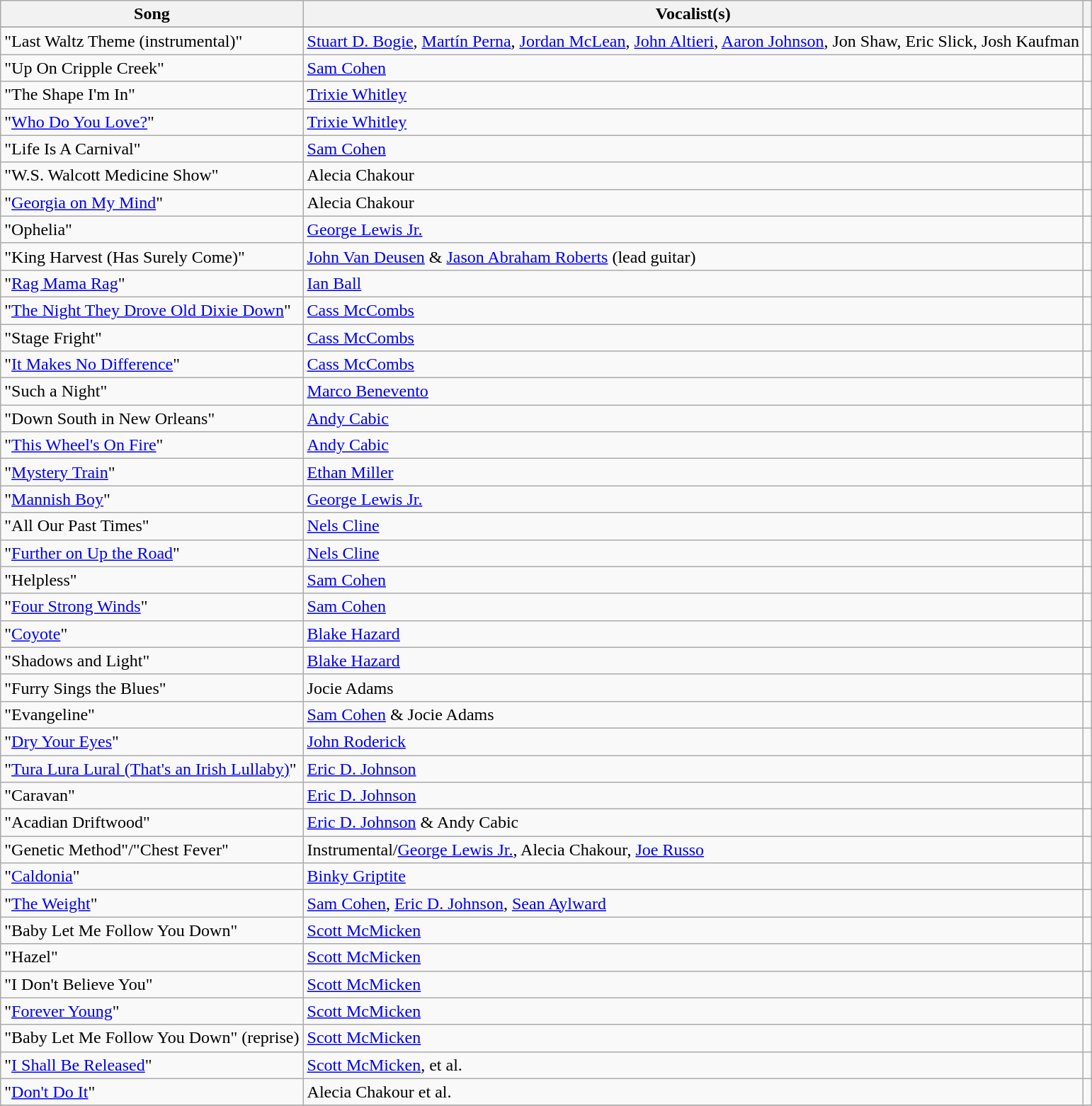<table class="wikitable">
<tr>
<th align="center">Song</th>
<th>Vocalist(s)</th>
<th></th>
</tr>
<tr>
</tr>
<tr style="display:none;">
<td>!a</td>
<td>!a</td>
<td>-9e99</td>
<td>-9e99</td>
<td>-9e99</td>
</tr>
<tr style="display:none;">
<td>~z</td>
<td>~z</td>
<td>9e99</td>
<td>9e99</td>
<td>9e99</td>
</tr>
<tr>
<td>"Last Waltz Theme (instrumental)"</td>
<td><a href='#'>Stuart D. Bogie</a>, <a href='#'>Martín Perna</a>, <a href='#'>Jordan McLean</a>, <a href='#'>John Altieri</a>, <a href='#'>Aaron Johnson</a>, Jon Shaw, Eric Slick, Josh Kaufman</td>
<td></td>
</tr>
<tr>
<td>"Up On Cripple Creek"</td>
<td><a href='#'>Sam Cohen</a></td>
<td></td>
</tr>
<tr>
<td>"The Shape I'm In"</td>
<td><a href='#'>Trixie Whitley</a></td>
<td></td>
</tr>
<tr>
<td>"<a href='#'>Who Do You Love?</a>"</td>
<td><a href='#'>Trixie Whitley</a></td>
<td></td>
</tr>
<tr>
<td>"Life Is A Carnival"</td>
<td><a href='#'>Sam Cohen</a></td>
<td></td>
</tr>
<tr>
<td>"W.S. Walcott Medicine Show"</td>
<td>Alecia Chakour</td>
<td></td>
</tr>
<tr>
<td>"<a href='#'>Georgia on My Mind</a>"</td>
<td>Alecia Chakour</td>
<td></td>
</tr>
<tr>
<td>"Ophelia"</td>
<td><a href='#'>George Lewis Jr.</a></td>
<td></td>
</tr>
<tr>
<td>"King Harvest (Has Surely Come)"</td>
<td><a href='#'>John Van Deusen</a> & <a href='#'>Jason Abraham Roberts</a> (lead guitar)</td>
<td></td>
</tr>
<tr>
<td>"<a href='#'>Rag Mama Rag</a>"</td>
<td><a href='#'>Ian Ball</a></td>
<td></td>
</tr>
<tr>
<td>"<a href='#'>The Night They Drove Old Dixie Down</a>"</td>
<td><a href='#'>Cass McCombs</a></td>
<td></td>
</tr>
<tr>
<td>"Stage Fright"</td>
<td><a href='#'>Cass McCombs</a></td>
<td></td>
</tr>
<tr>
<td>"<a href='#'>It Makes No Difference</a>"</td>
<td><a href='#'>Cass McCombs</a></td>
<td></td>
</tr>
<tr>
<td>"Such a Night"</td>
<td><a href='#'>Marco Benevento</a></td>
<td></td>
</tr>
<tr>
<td>"Down South in New Orleans"</td>
<td><a href='#'>Andy Cabic</a></td>
<td></td>
</tr>
<tr>
<td>"<a href='#'>This Wheel's On Fire</a>"</td>
<td><a href='#'>Andy Cabic</a></td>
<td></td>
</tr>
<tr>
<td>"<a href='#'>Mystery Train</a>"</td>
<td><a href='#'>Ethan Miller</a></td>
<td></td>
</tr>
<tr>
<td>"<a href='#'>Mannish Boy</a>"</td>
<td><a href='#'>George Lewis Jr.</a></td>
<td></td>
</tr>
<tr>
<td>"All Our Past Times"</td>
<td><a href='#'>Nels Cline</a></td>
<td></td>
</tr>
<tr>
<td>"<a href='#'>Further on Up the Road</a>"</td>
<td><a href='#'>Nels Cline</a></td>
<td></td>
</tr>
<tr>
<td>"Helpless"</td>
<td><a href='#'>Sam Cohen</a></td>
<td></td>
</tr>
<tr>
<td>"<a href='#'>Four Strong Winds</a>"</td>
<td><a href='#'>Sam Cohen</a></td>
<td></td>
</tr>
<tr>
<td>"<a href='#'>Coyote</a>"</td>
<td><a href='#'>Blake Hazard</a></td>
<td></td>
</tr>
<tr>
<td>"Shadows and Light"</td>
<td><a href='#'>Blake Hazard</a></td>
<td></td>
</tr>
<tr>
<td>"Furry Sings the Blues"</td>
<td>Jocie Adams</td>
<td></td>
</tr>
<tr>
<td>"Evangeline"</td>
<td><a href='#'>Sam Cohen</a> & Jocie Adams</td>
<td></td>
</tr>
<tr>
<td>"<a href='#'>Dry Your Eyes</a>"</td>
<td><a href='#'>John Roderick</a></td>
<td></td>
</tr>
<tr>
<td>"<a href='#'>Tura Lura Lural (That's an Irish Lullaby)</a>"</td>
<td><a href='#'>Eric D. Johnson</a></td>
<td></td>
</tr>
<tr>
<td>"Caravan"</td>
<td><a href='#'>Eric D. Johnson</a></td>
<td></td>
</tr>
<tr>
<td>"Acadian Driftwood"</td>
<td><a href='#'>Eric D. Johnson</a> & Andy Cabic</td>
<td></td>
</tr>
<tr>
<td>"Genetic Method"/"Chest Fever"</td>
<td>Instrumental/<a href='#'>George Lewis Jr.</a>, Alecia Chakour, <a href='#'>Joe Russo</a></td>
<td></td>
</tr>
<tr>
<td>"<a href='#'>Caldonia</a>"</td>
<td><a href='#'>Binky Griptite</a></td>
<td></td>
</tr>
<tr>
<td>"<a href='#'>The Weight</a>"</td>
<td><a href='#'>Sam Cohen</a>, <a href='#'>Eric D. Johnson</a>, <a href='#'>Sean Aylward</a></td>
<td></td>
</tr>
<tr>
<td>"Baby Let Me Follow You Down"</td>
<td><a href='#'>Scott McMicken</a></td>
</tr>
<tr>
<td>"Hazel"</td>
<td><a href='#'>Scott McMicken</a></td>
<td></td>
</tr>
<tr>
<td>"I Don't Believe You"</td>
<td><a href='#'>Scott McMicken</a></td>
<td></td>
</tr>
<tr>
<td>"<a href='#'>Forever Young</a>"</td>
<td><a href='#'>Scott McMicken</a></td>
<td></td>
</tr>
<tr>
<td>"Baby Let Me Follow You Down" (reprise)</td>
<td><a href='#'>Scott McMicken</a></td>
<td></td>
</tr>
<tr>
<td>"<a href='#'>I Shall Be Released</a>"</td>
<td><a href='#'>Scott McMicken</a>, et al.</td>
<td></td>
</tr>
<tr>
<td>"<a href='#'>Don't Do It</a>"</td>
<td>Alecia Chakour et al.</td>
<td></td>
</tr>
<tr>
</tr>
</table>
